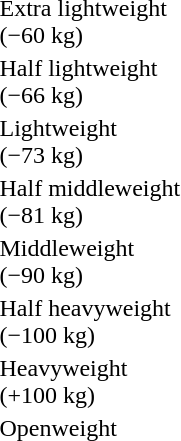<table>
<tr>
<td rowspan=2>Extra lightweight<br>(−60 kg) </td>
<td rowspan=2></td>
<td rowspan=2></td>
<td></td>
</tr>
<tr>
<td></td>
</tr>
<tr>
<td rowspan=2>Half lightweight<br>(−66 kg) </td>
<td rowspan=2></td>
<td rowspan=2></td>
<td></td>
</tr>
<tr>
<td></td>
</tr>
<tr>
<td rowspan=2>Lightweight<br>(−73 kg) </td>
<td rowspan=2></td>
<td rowspan=2></td>
<td></td>
</tr>
<tr>
<td></td>
</tr>
<tr>
<td rowspan=2>Half middleweight<br>(−81 kg) </td>
<td rowspan=2></td>
<td rowspan=2></td>
<td></td>
</tr>
<tr>
<td></td>
</tr>
<tr>
<td rowspan=2>Middleweight<br>(−90 kg) </td>
<td rowspan=2></td>
<td rowspan=2></td>
<td></td>
</tr>
<tr>
<td></td>
</tr>
<tr>
<td rowspan=2>Half heavyweight<br>(−100 kg) </td>
<td rowspan=2></td>
<td rowspan=2></td>
<td></td>
</tr>
<tr>
<td></td>
</tr>
<tr>
<td rowspan=2>Heavyweight<br>(+100 kg) </td>
<td rowspan=2></td>
<td rowspan=2></td>
<td></td>
</tr>
<tr>
<td></td>
</tr>
<tr>
<td rowspan=2>Openweight<br></td>
<td rowspan=2></td>
<td rowspan=2></td>
<td></td>
</tr>
<tr>
<td></td>
</tr>
</table>
